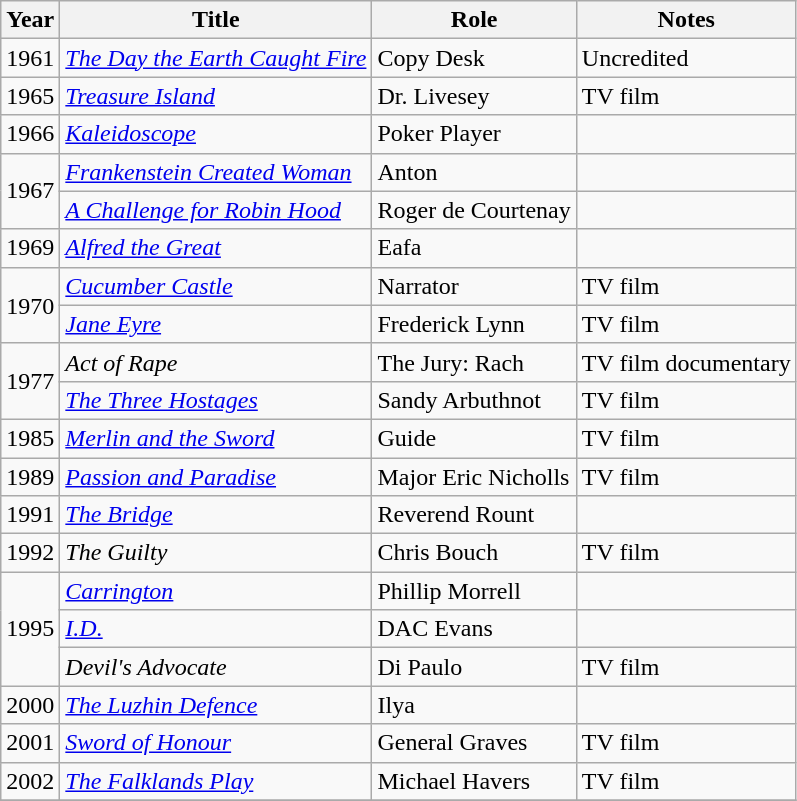<table class="wikitable sortable">
<tr>
<th>Year</th>
<th>Title</th>
<th>Role</th>
<th>Notes</th>
</tr>
<tr>
<td>1961</td>
<td><em><a href='#'>The Day the Earth Caught Fire</a></em></td>
<td>Copy Desk</td>
<td>Uncredited</td>
</tr>
<tr>
<td>1965</td>
<td><em><a href='#'>Treasure Island</a></em></td>
<td>Dr. Livesey</td>
<td>TV film</td>
</tr>
<tr>
<td>1966</td>
<td><em><a href='#'>Kaleidoscope</a></em></td>
<td>Poker Player</td>
<td></td>
</tr>
<tr>
<td rowspan="2">1967</td>
<td><em><a href='#'>Frankenstein Created Woman</a></em></td>
<td>Anton</td>
<td></td>
</tr>
<tr>
<td><em><a href='#'>A Challenge for Robin Hood</a></em></td>
<td>Roger de Courtenay</td>
<td></td>
</tr>
<tr>
<td>1969</td>
<td><em><a href='#'>Alfred the Great</a></em></td>
<td>Eafa</td>
<td></td>
</tr>
<tr>
<td rowspan="2">1970</td>
<td><em><a href='#'>Cucumber Castle</a></em></td>
<td>Narrator</td>
<td>TV film</td>
</tr>
<tr>
<td><em><a href='#'>Jane Eyre</a></em></td>
<td>Frederick Lynn</td>
<td>TV film</td>
</tr>
<tr>
<td rowspan="2">1977</td>
<td><em>Act of Rape</em></td>
<td>The Jury: Rach</td>
<td>TV film documentary</td>
</tr>
<tr>
<td><em><a href='#'>The Three Hostages</a></em></td>
<td>Sandy Arbuthnot</td>
<td>TV film</td>
</tr>
<tr>
<td>1985</td>
<td><em><a href='#'>Merlin and the Sword</a></em></td>
<td>Guide</td>
<td>TV film</td>
</tr>
<tr>
<td>1989</td>
<td><em><a href='#'>Passion and Paradise</a></em></td>
<td>Major Eric Nicholls</td>
<td>TV film</td>
</tr>
<tr>
<td>1991</td>
<td><em><a href='#'>The Bridge</a></em></td>
<td>Reverend Rount</td>
<td></td>
</tr>
<tr>
<td>1992</td>
<td><em>The Guilty</em></td>
<td>Chris Bouch</td>
<td>TV film</td>
</tr>
<tr>
<td rowspan="3">1995</td>
<td><em><a href='#'>Carrington</a></em></td>
<td>Phillip Morrell</td>
<td></td>
</tr>
<tr>
<td><em><a href='#'>I.D.</a></em></td>
<td>DAC Evans</td>
<td></td>
</tr>
<tr>
<td><em>Devil's Advocate</em></td>
<td>Di Paulo</td>
<td>TV film</td>
</tr>
<tr>
<td>2000</td>
<td><em><a href='#'>The Luzhin Defence</a></em></td>
<td>Ilya</td>
<td></td>
</tr>
<tr>
<td>2001</td>
<td><em><a href='#'>Sword of Honour</a></em></td>
<td>General Graves</td>
<td>TV film</td>
</tr>
<tr>
<td>2002</td>
<td><em><a href='#'>The Falklands Play</a></em></td>
<td>Michael Havers</td>
<td>TV film</td>
</tr>
<tr>
</tr>
</table>
